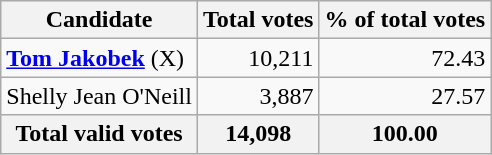<table class="wikitable sortable">
<tr bgcolor="#EEEEEE">
<th align="left">Candidate</th>
<th align="right">Total votes</th>
<th align="right">% of total votes</th>
</tr>
<tr>
<td align="left"><strong><a href='#'>Tom Jakobek</a></strong> (X)</td>
<td align="right">10,211</td>
<td align="right">72.43</td>
</tr>
<tr>
<td align="left">Shelly Jean O'Neill</td>
<td align="right">3,887</td>
<td align="right">27.57</td>
</tr>
<tr bgcolor="#EEEEEE">
<th align="left">Total valid votes</th>
<th align="right">14,098</th>
<th align="right">100.00</th>
</tr>
</table>
